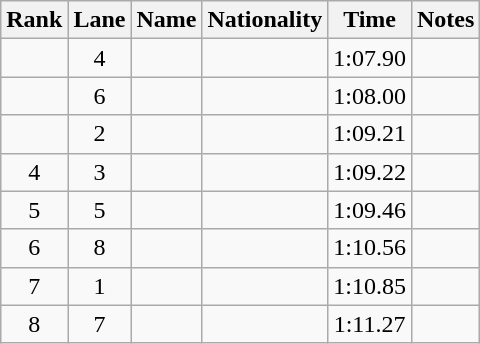<table class="wikitable sortable" style="text-align:center">
<tr>
<th>Rank</th>
<th>Lane</th>
<th>Name</th>
<th>Nationality</th>
<th>Time</th>
<th>Notes</th>
</tr>
<tr>
<td></td>
<td>4</td>
<td align=left></td>
<td align=left></td>
<td>1:07.90</td>
<td></td>
</tr>
<tr>
<td></td>
<td>6</td>
<td align=left></td>
<td align=left></td>
<td>1:08.00</td>
<td></td>
</tr>
<tr>
<td></td>
<td>2</td>
<td align=left></td>
<td align=left></td>
<td>1:09.21</td>
<td></td>
</tr>
<tr>
<td>4</td>
<td>3</td>
<td align=left></td>
<td align=left></td>
<td>1:09.22</td>
<td></td>
</tr>
<tr>
<td>5</td>
<td>5</td>
<td align=left></td>
<td align=left></td>
<td>1:09.46</td>
<td></td>
</tr>
<tr>
<td>6</td>
<td>8</td>
<td align=left></td>
<td align=left></td>
<td>1:10.56</td>
<td></td>
</tr>
<tr>
<td>7</td>
<td>1</td>
<td align=left></td>
<td align=left></td>
<td>1:10.85</td>
<td></td>
</tr>
<tr>
<td>8</td>
<td>7</td>
<td align=left></td>
<td align=left></td>
<td>1:11.27</td>
<td></td>
</tr>
</table>
